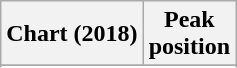<table class="wikitable sortable plainrowheaders" style="text-align:center">
<tr>
<th scope="col">Chart (2018)</th>
<th scope="col">Peak<br>position</th>
</tr>
<tr>
</tr>
<tr>
</tr>
</table>
